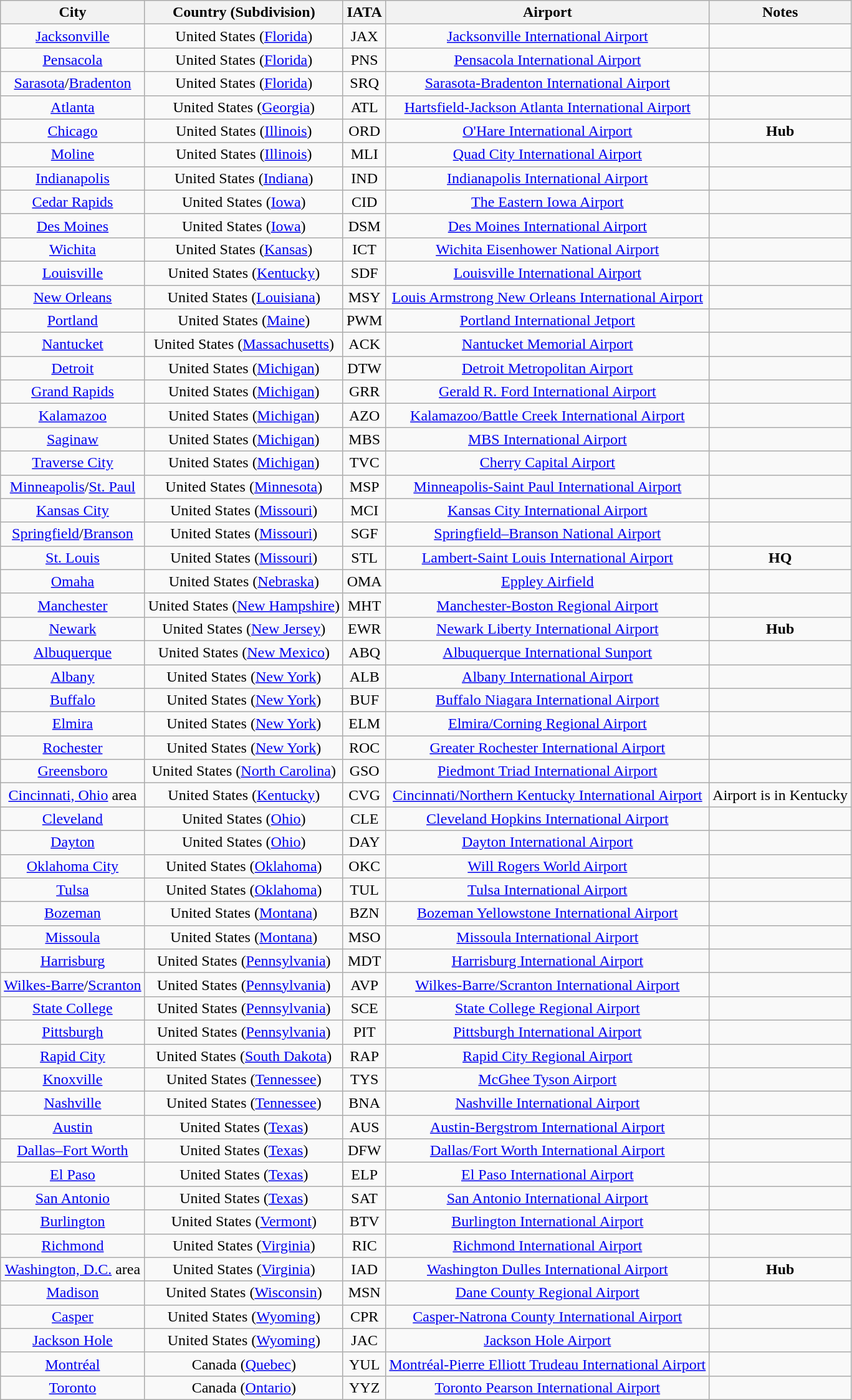<table class="wikitable sortable" style="text-align: center;">
<tr>
<th>City</th>
<th>Country (Subdivision)</th>
<th>IATA</th>
<th>Airport</th>
<th>Notes</th>
</tr>
<tr>
<td><a href='#'>Jacksonville</a></td>
<td>United States (<a href='#'>Florida</a>)</td>
<td>JAX</td>
<td><a href='#'>Jacksonville International Airport</a></td>
<td></td>
</tr>
<tr>
<td><a href='#'>Pensacola</a></td>
<td>United States (<a href='#'>Florida</a>)</td>
<td>PNS</td>
<td><a href='#'>Pensacola International Airport</a></td>
<td></td>
</tr>
<tr>
<td><a href='#'>Sarasota</a>/<a href='#'>Bradenton</a></td>
<td>United States (<a href='#'>Florida</a>)</td>
<td>SRQ</td>
<td><a href='#'>Sarasota-Bradenton International Airport</a></td>
<td></td>
</tr>
<tr>
<td><a href='#'>Atlanta</a></td>
<td>United States (<a href='#'>Georgia</a>)</td>
<td>ATL</td>
<td><a href='#'>Hartsfield-Jackson Atlanta International Airport</a></td>
<td></td>
</tr>
<tr>
<td><a href='#'>Chicago</a></td>
<td>United States (<a href='#'>Illinois</a>)</td>
<td>ORD</td>
<td><a href='#'>O'Hare International Airport</a></td>
<td><strong>Hub</strong></td>
</tr>
<tr>
<td><a href='#'>Moline</a></td>
<td>United States (<a href='#'>Illinois</a>)</td>
<td>MLI</td>
<td><a href='#'>Quad City International Airport</a></td>
<td></td>
</tr>
<tr>
<td><a href='#'>Indianapolis</a></td>
<td>United States (<a href='#'>Indiana</a>)</td>
<td>IND</td>
<td><a href='#'>Indianapolis International Airport</a></td>
<td></td>
</tr>
<tr>
<td><a href='#'>Cedar Rapids</a></td>
<td>United States (<a href='#'>Iowa</a>)</td>
<td>CID</td>
<td><a href='#'>The Eastern Iowa Airport</a></td>
<td></td>
</tr>
<tr>
<td><a href='#'>Des Moines</a></td>
<td>United States (<a href='#'>Iowa</a>)</td>
<td>DSM</td>
<td><a href='#'>Des Moines International Airport</a></td>
<td></td>
</tr>
<tr>
<td><a href='#'>Wichita</a></td>
<td>United States (<a href='#'>Kansas</a>)</td>
<td>ICT</td>
<td><a href='#'>Wichita Eisenhower National Airport</a></td>
<td></td>
</tr>
<tr>
<td><a href='#'>Louisville</a></td>
<td>United States (<a href='#'>Kentucky</a>)</td>
<td>SDF</td>
<td><a href='#'>Louisville International Airport</a></td>
<td></td>
</tr>
<tr>
<td><a href='#'>New Orleans</a></td>
<td>United States (<a href='#'>Louisiana</a>)</td>
<td>MSY</td>
<td><a href='#'>Louis Armstrong New Orleans International Airport</a></td>
<td></td>
</tr>
<tr>
<td><a href='#'>Portland</a></td>
<td>United States (<a href='#'>Maine</a>)</td>
<td>PWM</td>
<td><a href='#'>Portland International Jetport</a></td>
<td></td>
</tr>
<tr>
<td><a href='#'>Nantucket</a></td>
<td>United States (<a href='#'>Massachusetts</a>)</td>
<td>ACK</td>
<td><a href='#'>Nantucket Memorial Airport</a></td>
<td></td>
</tr>
<tr>
<td><a href='#'>Detroit</a></td>
<td>United States (<a href='#'>Michigan</a>)</td>
<td>DTW</td>
<td><a href='#'>Detroit Metropolitan Airport</a></td>
<td></td>
</tr>
<tr>
<td><a href='#'>Grand Rapids</a></td>
<td>United States (<a href='#'>Michigan</a>)</td>
<td>GRR</td>
<td><a href='#'>Gerald R. Ford International Airport</a></td>
<td></td>
</tr>
<tr>
<td><a href='#'>Kalamazoo</a></td>
<td>United States (<a href='#'>Michigan</a>)</td>
<td>AZO</td>
<td><a href='#'>Kalamazoo/Battle Creek International Airport</a></td>
<td></td>
</tr>
<tr>
<td><a href='#'>Saginaw</a></td>
<td>United States (<a href='#'>Michigan</a>)</td>
<td>MBS</td>
<td><a href='#'>MBS International Airport</a></td>
<td></td>
</tr>
<tr>
<td><a href='#'>Traverse City</a></td>
<td>United States (<a href='#'>Michigan</a>)</td>
<td>TVC</td>
<td><a href='#'>Cherry Capital Airport</a></td>
<td></td>
</tr>
<tr>
<td><a href='#'>Minneapolis</a>/<a href='#'>St. Paul</a></td>
<td>United States (<a href='#'>Minnesota</a>)</td>
<td>MSP</td>
<td><a href='#'>Minneapolis-Saint Paul International Airport</a></td>
<td></td>
</tr>
<tr>
<td><a href='#'>Kansas City</a></td>
<td>United States (<a href='#'>Missouri</a>)</td>
<td>MCI</td>
<td><a href='#'>Kansas City International Airport</a></td>
<td></td>
</tr>
<tr>
<td><a href='#'>Springfield</a>/<a href='#'>Branson</a></td>
<td>United States (<a href='#'>Missouri</a>)</td>
<td>SGF</td>
<td><a href='#'>Springfield–Branson National Airport</a></td>
<td></td>
</tr>
<tr>
<td><a href='#'>St. Louis</a></td>
<td>United States (<a href='#'>Missouri</a>)</td>
<td>STL</td>
<td><a href='#'>Lambert-Saint Louis International Airport</a></td>
<td><strong>HQ</strong></td>
</tr>
<tr>
<td><a href='#'>Omaha</a></td>
<td>United States (<a href='#'>Nebraska</a>)</td>
<td>OMA</td>
<td><a href='#'>Eppley Airfield</a></td>
<td></td>
</tr>
<tr>
<td><a href='#'>Manchester</a></td>
<td>United States (<a href='#'>New Hampshire</a>)</td>
<td>MHT</td>
<td><a href='#'>Manchester-Boston Regional Airport</a></td>
<td></td>
</tr>
<tr>
<td><a href='#'>Newark</a></td>
<td>United States (<a href='#'>New Jersey</a>)</td>
<td>EWR</td>
<td><a href='#'>Newark Liberty International Airport</a></td>
<td><strong>Hub</strong></td>
</tr>
<tr>
<td><a href='#'>Albuquerque</a></td>
<td>United States (<a href='#'>New Mexico</a>)</td>
<td>ABQ</td>
<td><a href='#'>Albuquerque International Sunport</a></td>
<td></td>
</tr>
<tr>
<td><a href='#'>Albany</a></td>
<td>United States (<a href='#'>New York</a>)</td>
<td>ALB</td>
<td><a href='#'>Albany International Airport</a></td>
<td></td>
</tr>
<tr>
<td><a href='#'>Buffalo</a></td>
<td>United States (<a href='#'>New York</a>)</td>
<td>BUF</td>
<td><a href='#'>Buffalo Niagara International Airport</a></td>
<td></td>
</tr>
<tr>
<td><a href='#'>Elmira</a></td>
<td>United States (<a href='#'>New York</a>)</td>
<td>ELM</td>
<td><a href='#'>Elmira/Corning Regional Airport</a></td>
<td></td>
</tr>
<tr>
<td><a href='#'>Rochester</a></td>
<td>United States (<a href='#'>New York</a>)</td>
<td>ROC</td>
<td><a href='#'>Greater Rochester International Airport</a></td>
<td></td>
</tr>
<tr>
<td><a href='#'>Greensboro</a></td>
<td>United States (<a href='#'>North Carolina</a>)</td>
<td>GSO</td>
<td><a href='#'>Piedmont Triad International Airport</a></td>
<td></td>
</tr>
<tr>
<td><a href='#'>Cincinnati, Ohio</a> area</td>
<td>United States (<a href='#'>Kentucky</a>)</td>
<td>CVG</td>
<td><a href='#'>Cincinnati/Northern Kentucky International Airport</a></td>
<td>Airport is in Kentucky</td>
</tr>
<tr>
<td><a href='#'>Cleveland</a></td>
<td>United States (<a href='#'>Ohio</a>)</td>
<td>CLE</td>
<td><a href='#'>Cleveland Hopkins International Airport</a></td>
<td></td>
</tr>
<tr>
<td><a href='#'>Dayton</a></td>
<td>United States (<a href='#'>Ohio</a>)</td>
<td>DAY</td>
<td><a href='#'>Dayton International Airport</a></td>
<td></td>
</tr>
<tr>
<td><a href='#'>Oklahoma City</a></td>
<td>United States (<a href='#'>Oklahoma</a>)</td>
<td>OKC</td>
<td><a href='#'>Will Rogers World Airport</a></td>
<td></td>
</tr>
<tr>
<td><a href='#'>Tulsa</a></td>
<td>United States (<a href='#'>Oklahoma</a>)</td>
<td>TUL</td>
<td><a href='#'>Tulsa International Airport</a></td>
<td></td>
</tr>
<tr>
<td><a href='#'>Bozeman</a></td>
<td>United States (<a href='#'>Montana</a>)</td>
<td>BZN</td>
<td><a href='#'>Bozeman Yellowstone International Airport</a></td>
<td></td>
</tr>
<tr>
<td><a href='#'>Missoula</a></td>
<td>United States (<a href='#'>Montana</a>)</td>
<td>MSO</td>
<td><a href='#'>Missoula International Airport</a></td>
<td></td>
</tr>
<tr>
<td><a href='#'>Harrisburg</a></td>
<td>United States (<a href='#'>Pennsylvania</a>)</td>
<td>MDT</td>
<td><a href='#'>Harrisburg International Airport</a></td>
<td></td>
</tr>
<tr>
<td><a href='#'>Wilkes-Barre</a>/<a href='#'>Scranton</a></td>
<td>United States (<a href='#'>Pennsylvania</a>)</td>
<td>AVP</td>
<td><a href='#'>Wilkes-Barre/Scranton International Airport</a></td>
<td></td>
</tr>
<tr>
<td><a href='#'>State College</a></td>
<td>United States (<a href='#'>Pennsylvania</a>)</td>
<td>SCE</td>
<td><a href='#'>State College Regional Airport</a></td>
<td></td>
</tr>
<tr>
<td><a href='#'>Pittsburgh</a></td>
<td>United States (<a href='#'>Pennsylvania</a>)</td>
<td>PIT</td>
<td><a href='#'>Pittsburgh International Airport</a></td>
<td></td>
</tr>
<tr>
<td><a href='#'>Rapid City</a></td>
<td>United States (<a href='#'>South Dakota</a>)</td>
<td>RAP</td>
<td><a href='#'>Rapid City Regional Airport</a></td>
<td></td>
</tr>
<tr>
<td><a href='#'>Knoxville</a></td>
<td>United States (<a href='#'>Tennessee</a>)</td>
<td>TYS</td>
<td><a href='#'>McGhee Tyson Airport</a></td>
<td></td>
</tr>
<tr>
<td><a href='#'>Nashville</a></td>
<td>United States (<a href='#'>Tennessee</a>)</td>
<td>BNA</td>
<td><a href='#'>Nashville International Airport</a></td>
<td></td>
</tr>
<tr>
<td><a href='#'>Austin</a></td>
<td>United States (<a href='#'>Texas</a>)</td>
<td>AUS</td>
<td><a href='#'>Austin-Bergstrom International Airport</a></td>
<td></td>
</tr>
<tr>
<td><a href='#'>Dallas–Fort Worth</a></td>
<td>United States (<a href='#'>Texas</a>)</td>
<td>DFW</td>
<td><a href='#'>Dallas/Fort Worth International Airport</a></td>
<td></td>
</tr>
<tr>
<td><a href='#'>El Paso</a></td>
<td>United States (<a href='#'>Texas</a>)</td>
<td>ELP</td>
<td><a href='#'>El Paso International Airport</a></td>
<td></td>
</tr>
<tr>
<td><a href='#'>San Antonio</a></td>
<td>United States (<a href='#'>Texas</a>)</td>
<td>SAT</td>
<td><a href='#'>San Antonio International Airport</a></td>
<td></td>
</tr>
<tr>
<td><a href='#'>Burlington</a></td>
<td>United States (<a href='#'>Vermont</a>)</td>
<td>BTV</td>
<td><a href='#'>Burlington International Airport</a></td>
<td></td>
</tr>
<tr>
<td><a href='#'>Richmond</a></td>
<td>United States (<a href='#'>Virginia</a>)</td>
<td>RIC</td>
<td><a href='#'>Richmond International Airport</a></td>
<td></td>
</tr>
<tr>
<td><a href='#'>Washington, D.C.</a> area</td>
<td>United States (<a href='#'>Virginia</a>)</td>
<td>IAD</td>
<td><a href='#'>Washington Dulles International Airport</a></td>
<td><strong>Hub</strong></td>
</tr>
<tr>
<td><a href='#'>Madison</a></td>
<td>United States (<a href='#'>Wisconsin</a>)</td>
<td>MSN</td>
<td><a href='#'>Dane County Regional Airport</a></td>
<td></td>
</tr>
<tr>
<td><a href='#'>Casper</a></td>
<td>United States (<a href='#'>Wyoming</a>)</td>
<td>CPR</td>
<td><a href='#'>Casper-Natrona County International Airport</a></td>
<td></td>
</tr>
<tr>
<td><a href='#'>Jackson Hole</a></td>
<td>United States (<a href='#'>Wyoming</a>)</td>
<td>JAC</td>
<td><a href='#'>Jackson Hole Airport</a></td>
<td></td>
</tr>
<tr>
<td><a href='#'>Montréal</a></td>
<td>Canada (<a href='#'>Quebec</a>)</td>
<td>YUL</td>
<td><a href='#'>Montréal-Pierre Elliott Trudeau International Airport</a></td>
<td></td>
</tr>
<tr>
<td><a href='#'>Toronto</a></td>
<td>Canada (<a href='#'>Ontario</a>)</td>
<td>YYZ</td>
<td><a href='#'>Toronto Pearson International Airport</a></td>
<td></td>
</tr>
</table>
